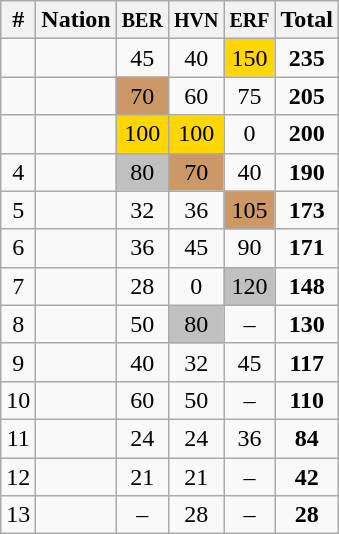<table class="wikitable sortable" style="text-align:center;">
<tr>
<th>#</th>
<th>Nation</th>
<th><small>BER</small></th>
<th><small>HVN</small></th>
<th><small>ERF</small></th>
<th>Total</th>
</tr>
<tr>
<td></td>
<td align=left></td>
<td>45</td>
<td>40</td>
<td bgcolor="gold">150</td>
<td><strong>235</strong></td>
</tr>
<tr>
<td></td>
<td align=left></td>
<td bgcolor=CC9966>70</td>
<td>60</td>
<td>75</td>
<td><strong>205</strong></td>
</tr>
<tr>
<td></td>
<td align=left></td>
<td bgcolor="gold">100</td>
<td bgcolor="gold">100</td>
<td>0</td>
<td><strong>200</strong></td>
</tr>
<tr>
<td>4</td>
<td align=left></td>
<td bgcolor="silver">80</td>
<td bgcolor=CC9966>70</td>
<td>40</td>
<td><strong>190</strong></td>
</tr>
<tr>
<td>5</td>
<td align=left></td>
<td>32</td>
<td>36</td>
<td bgcolor=CC9966>105</td>
<td><strong>173</strong></td>
</tr>
<tr>
<td>6</td>
<td align=left></td>
<td>36</td>
<td>45</td>
<td>90</td>
<td><strong>171</strong></td>
</tr>
<tr>
<td>7</td>
<td align=left></td>
<td>28</td>
<td>0</td>
<td bgcolor="silver">120</td>
<td><strong>148</strong></td>
</tr>
<tr>
<td>8</td>
<td align=left></td>
<td>50</td>
<td bgcolor="silver">80</td>
<td>–</td>
<td><strong>130</strong></td>
</tr>
<tr>
<td>9</td>
<td align=left></td>
<td>40</td>
<td>32</td>
<td>45</td>
<td><strong>117</strong></td>
</tr>
<tr>
<td>10</td>
<td align=left></td>
<td>60</td>
<td>50</td>
<td>–</td>
<td><strong>110</strong></td>
</tr>
<tr>
<td>11</td>
<td align=left></td>
<td>24</td>
<td>24</td>
<td>36</td>
<td><strong>84</strong></td>
</tr>
<tr>
<td>12</td>
<td align=left></td>
<td>21</td>
<td>21</td>
<td>–</td>
<td><strong>42</strong></td>
</tr>
<tr>
<td>13</td>
<td align=left></td>
<td>–</td>
<td>28</td>
<td>–</td>
<td><strong>28</strong></td>
</tr>
</table>
